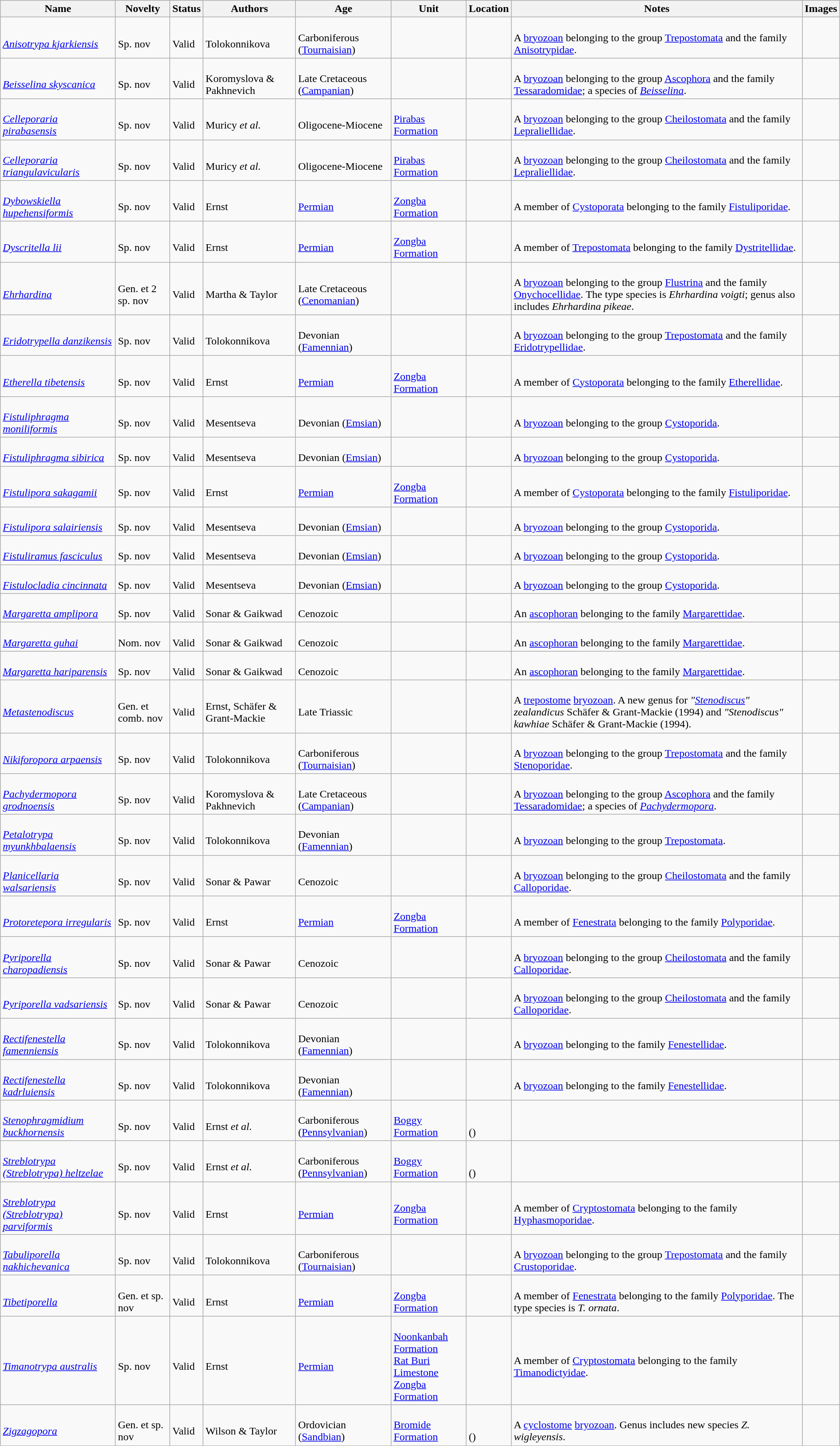<table class="wikitable sortable" align="center" width="100%">
<tr>
<th>Name</th>
<th>Novelty</th>
<th>Status</th>
<th>Authors</th>
<th>Age</th>
<th>Unit</th>
<th>Location</th>
<th>Notes</th>
<th>Images</th>
</tr>
<tr>
<td><br><em><a href='#'>Anisotrypa kjarkiensis</a></em></td>
<td><br>Sp. nov</td>
<td><br>Valid</td>
<td><br>Tolokonnikova</td>
<td><br>Carboniferous (<a href='#'>Tournaisian</a>)</td>
<td></td>
<td><br></td>
<td><br>A <a href='#'>bryozoan</a> belonging to the group <a href='#'>Trepostomata</a> and the family <a href='#'>Anisotrypidae</a>.</td>
<td></td>
</tr>
<tr>
<td><br><em><a href='#'>Beisselina skyscanica</a></em></td>
<td><br>Sp. nov</td>
<td><br>Valid</td>
<td><br>Koromyslova & Pakhnevich</td>
<td><br>Late Cretaceous (<a href='#'>Campanian</a>)</td>
<td></td>
<td><br></td>
<td><br>A <a href='#'>bryozoan</a> belonging to the group <a href='#'>Ascophora</a> and the family <a href='#'>Tessaradomidae</a>; a species of <em><a href='#'>Beisselina</a></em>.</td>
<td></td>
</tr>
<tr>
<td><br><em><a href='#'>Celleporaria pirabasensis</a></em></td>
<td><br>Sp. nov</td>
<td><br>Valid</td>
<td><br>Muricy <em>et al.</em></td>
<td><br>Oligocene-Miocene</td>
<td><br><a href='#'>Pirabas Formation</a></td>
<td><br></td>
<td><br>A <a href='#'>bryozoan</a> belonging to the group <a href='#'>Cheilostomata</a> and the family <a href='#'>Lepraliellidae</a>.</td>
<td></td>
</tr>
<tr>
<td><br><em><a href='#'>Celleporaria triangulavicularis</a></em></td>
<td><br>Sp. nov</td>
<td><br>Valid</td>
<td><br>Muricy <em>et al.</em></td>
<td><br>Oligocene-Miocene</td>
<td><br><a href='#'>Pirabas Formation</a></td>
<td><br></td>
<td><br>A <a href='#'>bryozoan</a> belonging to the group <a href='#'>Cheilostomata</a> and the family <a href='#'>Lepraliellidae</a>.</td>
<td></td>
</tr>
<tr>
<td><br><em><a href='#'>Dybowskiella hupehensiformis</a></em></td>
<td><br>Sp. nov</td>
<td><br>Valid</td>
<td><br>Ernst</td>
<td><br><a href='#'>Permian</a></td>
<td><br><a href='#'>Zongba Formation</a></td>
<td><br></td>
<td><br>A member of <a href='#'>Cystoporata</a> belonging to the family <a href='#'>Fistuliporidae</a>.</td>
<td></td>
</tr>
<tr>
<td><br><em><a href='#'>Dyscritella lii</a></em></td>
<td><br>Sp. nov</td>
<td><br>Valid</td>
<td><br>Ernst</td>
<td><br><a href='#'>Permian</a></td>
<td><br><a href='#'>Zongba Formation</a></td>
<td><br></td>
<td><br>A member of <a href='#'>Trepostomata</a> belonging to the family <a href='#'>Dystritellidae</a>.</td>
<td></td>
</tr>
<tr>
<td><br><em><a href='#'>Ehrhardina</a></em></td>
<td><br>Gen. et 2 sp. nov</td>
<td><br>Valid</td>
<td><br>Martha & Taylor</td>
<td><br>Late Cretaceous (<a href='#'>Cenomanian</a>)</td>
<td></td>
<td><br><br>
<br>
</td>
<td><br>A <a href='#'>bryozoan</a> belonging to the group <a href='#'>Flustrina</a> and the family <a href='#'>Onychocellidae</a>. The type species is <em>Ehrhardina voigti</em>; genus also includes <em>Ehrhardina pikeae</em>.</td>
<td></td>
</tr>
<tr>
<td><br><em><a href='#'>Eridotrypella danzikensis</a></em></td>
<td><br>Sp. nov</td>
<td><br>Valid</td>
<td><br>Tolokonnikova</td>
<td><br>Devonian (<a href='#'>Famennian</a>)</td>
<td></td>
<td><br></td>
<td><br>A <a href='#'>bryozoan</a> belonging to the group <a href='#'>Trepostomata</a> and the family <a href='#'>Eridotrypellidae</a>.</td>
<td></td>
</tr>
<tr>
<td><br><em><a href='#'>Etherella tibetensis</a></em></td>
<td><br>Sp. nov</td>
<td><br>Valid</td>
<td><br>Ernst</td>
<td><br><a href='#'>Permian</a></td>
<td><br><a href='#'>Zongba Formation</a></td>
<td><br></td>
<td><br>A member of <a href='#'>Cystoporata</a> belonging to the family <a href='#'>Etherellidae</a>.</td>
<td></td>
</tr>
<tr>
<td><br><em><a href='#'>Fistuliphragma moniliformis</a></em></td>
<td><br>Sp. nov</td>
<td><br>Valid</td>
<td><br>Mesentseva</td>
<td><br>Devonian (<a href='#'>Emsian</a>)</td>
<td></td>
<td><br></td>
<td><br>A <a href='#'>bryozoan</a> belonging to the group <a href='#'>Cystoporida</a>.</td>
<td></td>
</tr>
<tr>
<td><br><em><a href='#'>Fistuliphragma sibirica</a></em></td>
<td><br>Sp. nov</td>
<td><br>Valid</td>
<td><br>Mesentseva</td>
<td><br>Devonian (<a href='#'>Emsian</a>)</td>
<td></td>
<td><br></td>
<td><br>A <a href='#'>bryozoan</a> belonging to the group <a href='#'>Cystoporida</a>.</td>
<td></td>
</tr>
<tr>
<td><br><em><a href='#'>Fistulipora sakagamii</a></em></td>
<td><br>Sp. nov</td>
<td><br>Valid</td>
<td><br>Ernst</td>
<td><br><a href='#'>Permian</a></td>
<td><br><a href='#'>Zongba Formation</a></td>
<td><br><br>
</td>
<td><br>A member of <a href='#'>Cystoporata</a> belonging to the family <a href='#'>Fistuliporidae</a>.</td>
<td></td>
</tr>
<tr>
<td><br><em><a href='#'>Fistulipora salairiensis</a></em></td>
<td><br>Sp. nov</td>
<td><br>Valid</td>
<td><br>Mesentseva</td>
<td><br>Devonian (<a href='#'>Emsian</a>)</td>
<td></td>
<td><br></td>
<td><br>A <a href='#'>bryozoan</a> belonging to the group <a href='#'>Cystoporida</a>.</td>
<td></td>
</tr>
<tr>
<td><br><em><a href='#'>Fistuliramus fasciculus</a></em></td>
<td><br>Sp. nov</td>
<td><br>Valid</td>
<td><br>Mesentseva</td>
<td><br>Devonian (<a href='#'>Emsian</a>)</td>
<td></td>
<td><br></td>
<td><br>A <a href='#'>bryozoan</a> belonging to the group <a href='#'>Cystoporida</a>.</td>
<td></td>
</tr>
<tr>
<td><br><em><a href='#'>Fistulocladia cincinnata</a></em></td>
<td><br>Sp. nov</td>
<td><br>Valid</td>
<td><br>Mesentseva</td>
<td><br>Devonian (<a href='#'>Emsian</a>)</td>
<td></td>
<td><br></td>
<td><br>A <a href='#'>bryozoan</a> belonging to the group <a href='#'>Cystoporida</a>.</td>
<td></td>
</tr>
<tr>
<td><br><em><a href='#'>Margaretta amplipora</a></em></td>
<td><br>Sp. nov</td>
<td><br>Valid</td>
<td><br>Sonar & Gaikwad</td>
<td><br>Cenozoic</td>
<td></td>
<td><br></td>
<td><br>An <a href='#'>ascophoran</a> belonging to the family <a href='#'>Margarettidae</a>.</td>
<td></td>
</tr>
<tr>
<td><br><em><a href='#'>Margaretta guhai</a></em></td>
<td><br>Nom. nov</td>
<td><br>Valid</td>
<td><br>Sonar & Gaikwad</td>
<td><br>Cenozoic</td>
<td></td>
<td><br></td>
<td><br>An <a href='#'>ascophoran</a> belonging to the family <a href='#'>Margarettidae</a>.</td>
<td></td>
</tr>
<tr>
<td><br><em><a href='#'>Margaretta hariparensis</a></em></td>
<td><br>Sp. nov</td>
<td><br>Valid</td>
<td><br>Sonar & Gaikwad</td>
<td><br>Cenozoic</td>
<td></td>
<td><br></td>
<td><br>An <a href='#'>ascophoran</a> belonging to the family <a href='#'>Margarettidae</a>.</td>
<td></td>
</tr>
<tr>
<td><br><em><a href='#'>Metastenodiscus</a></em></td>
<td><br>Gen. et comb. nov</td>
<td><br>Valid</td>
<td><br>Ernst, Schäfer & Grant-Mackie</td>
<td><br>Late Triassic</td>
<td></td>
<td><br><br>
</td>
<td><br>A <a href='#'>trepostome</a> <a href='#'>bryozoan</a>. A new genus for <em>"<a href='#'>Stenodiscus</a>" zealandicus</em> Schäfer & Grant-Mackie (1994) and <em>"Stenodiscus" kawhiae</em> Schäfer & Grant-Mackie (1994).</td>
<td></td>
</tr>
<tr>
<td><br><em><a href='#'>Nikiforopora arpaensis</a></em></td>
<td><br>Sp. nov</td>
<td><br>Valid</td>
<td><br>Tolokonnikova</td>
<td><br>Carboniferous (<a href='#'>Tournaisian</a>)</td>
<td></td>
<td><br></td>
<td><br>A <a href='#'>bryozoan</a> belonging to the group <a href='#'>Trepostomata</a> and the family <a href='#'>Stenoporidae</a>.</td>
<td></td>
</tr>
<tr>
<td><br><em><a href='#'>Pachydermopora grodnoensis</a></em></td>
<td><br>Sp. nov</td>
<td><br>Valid</td>
<td><br>Koromyslova & Pakhnevich</td>
<td><br>Late Cretaceous (<a href='#'>Campanian</a>)</td>
<td></td>
<td><br></td>
<td><br>A <a href='#'>bryozoan</a> belonging to the group <a href='#'>Ascophora</a> and the family <a href='#'>Tessaradomidae</a>; a species of <em><a href='#'>Pachydermopora</a></em>.</td>
<td></td>
</tr>
<tr>
<td><br><em><a href='#'>Petalotrypa myunkhbalaensis</a></em></td>
<td><br>Sp. nov</td>
<td><br>Valid</td>
<td><br>Tolokonnikova</td>
<td><br>Devonian (<a href='#'>Famennian</a>)</td>
<td></td>
<td><br></td>
<td><br>A <a href='#'>bryozoan</a> belonging to the group <a href='#'>Trepostomata</a>.</td>
<td></td>
</tr>
<tr>
<td><br><em><a href='#'>Planicellaria walsariensis</a></em></td>
<td><br>Sp. nov</td>
<td><br>Valid</td>
<td><br>Sonar & Pawar</td>
<td><br>Cenozoic</td>
<td></td>
<td><br></td>
<td><br>A <a href='#'>bryozoan</a> belonging to the group <a href='#'>Cheilostomata</a> and the family <a href='#'>Calloporidae</a>.</td>
<td></td>
</tr>
<tr>
<td><br><em><a href='#'>Protoretepora irregularis</a></em></td>
<td><br>Sp. nov</td>
<td><br>Valid</td>
<td><br>Ernst</td>
<td><br><a href='#'>Permian</a></td>
<td><br><a href='#'>Zongba Formation</a></td>
<td><br></td>
<td><br>A member of <a href='#'>Fenestrata</a> belonging to the family <a href='#'>Polyporidae</a>.</td>
<td></td>
</tr>
<tr>
<td><br><em><a href='#'>Pyriporella charopadiensis</a></em></td>
<td><br>Sp. nov</td>
<td><br>Valid</td>
<td><br>Sonar & Pawar</td>
<td><br>Cenozoic</td>
<td></td>
<td><br></td>
<td><br>A <a href='#'>bryozoan</a> belonging to the group <a href='#'>Cheilostomata</a> and the family <a href='#'>Calloporidae</a>.</td>
<td></td>
</tr>
<tr>
<td><br><em><a href='#'>Pyriporella vadsariensis</a></em></td>
<td><br>Sp. nov</td>
<td><br>Valid</td>
<td><br>Sonar & Pawar</td>
<td><br>Cenozoic</td>
<td></td>
<td><br></td>
<td><br>A <a href='#'>bryozoan</a> belonging to the group <a href='#'>Cheilostomata</a> and the family <a href='#'>Calloporidae</a>.</td>
<td></td>
</tr>
<tr>
<td><br><em><a href='#'>Rectifenestella famenniensis</a></em></td>
<td><br>Sp. nov</td>
<td><br>Valid</td>
<td><br>Tolokonnikova</td>
<td><br>Devonian (<a href='#'>Famennian</a>)</td>
<td></td>
<td><br></td>
<td><br>A <a href='#'>bryozoan</a> belonging to the family <a href='#'>Fenestellidae</a>.</td>
<td></td>
</tr>
<tr>
<td><br><em><a href='#'>Rectifenestella kadrluiensis</a></em></td>
<td><br>Sp. nov</td>
<td><br>Valid</td>
<td><br>Tolokonnikova</td>
<td><br>Devonian (<a href='#'>Famennian</a>)</td>
<td></td>
<td><br></td>
<td><br>A <a href='#'>bryozoan</a> belonging to the family <a href='#'>Fenestellidae</a>.</td>
<td></td>
</tr>
<tr>
<td><br><em><a href='#'>Stenophragmidium buckhornensis</a></em></td>
<td><br>Sp. nov</td>
<td><br>Valid</td>
<td><br>Ernst <em>et al.</em></td>
<td><br>Carboniferous (<a href='#'>Pennsylvanian</a>)</td>
<td><br><a href='#'>Boggy Formation</a></td>
<td><br><br>()</td>
<td></td>
<td></td>
</tr>
<tr>
<td><br><em><a href='#'>Streblotrypa (Streblotrypa) heltzelae</a></em></td>
<td><br>Sp. nov</td>
<td><br>Valid</td>
<td><br>Ernst <em>et al.</em></td>
<td><br>Carboniferous (<a href='#'>Pennsylvanian</a>)</td>
<td><br><a href='#'>Boggy Formation</a></td>
<td><br><br>()</td>
<td></td>
<td></td>
</tr>
<tr>
<td><br><em><a href='#'>Streblotrypa (Streblotrypa) parviformis</a></em></td>
<td><br>Sp. nov</td>
<td><br>Valid</td>
<td><br>Ernst</td>
<td><br><a href='#'>Permian</a></td>
<td><br><a href='#'>Zongba Formation</a></td>
<td><br></td>
<td><br>A member of <a href='#'>Cryptostomata</a> belonging to the family <a href='#'>Hyphasmoporidae</a>.</td>
<td></td>
</tr>
<tr>
<td><br><em><a href='#'>Tabuliporella nakhichevanica</a></em></td>
<td><br>Sp. nov</td>
<td><br>Valid</td>
<td><br>Tolokonnikova</td>
<td><br>Carboniferous (<a href='#'>Tournaisian</a>)</td>
<td></td>
<td><br></td>
<td><br>A <a href='#'>bryozoan</a> belonging to the group <a href='#'>Trepostomata</a> and the family <a href='#'>Crustoporidae</a>.</td>
<td></td>
</tr>
<tr>
<td><br><em><a href='#'>Tibetiporella</a></em></td>
<td><br>Gen. et sp. nov</td>
<td><br>Valid</td>
<td><br>Ernst</td>
<td><br><a href='#'>Permian</a></td>
<td><br><a href='#'>Zongba Formation</a></td>
<td><br></td>
<td><br>A member of <a href='#'>Fenestrata</a> belonging to the family <a href='#'>Polyporidae</a>. The type species is <em>T. ornata</em>.</td>
<td></td>
</tr>
<tr>
<td><br><em><a href='#'>Timanotrypa australis</a></em></td>
<td><br>Sp. nov</td>
<td><br>Valid</td>
<td><br>Ernst</td>
<td><br><a href='#'>Permian</a></td>
<td><br><a href='#'>Noonkanbah Formation</a><br>
<a href='#'>Rat Buri Limestone</a><br>
<a href='#'>Zongba Formation</a></td>
<td><br><br>
<br>
</td>
<td><br>A member of <a href='#'>Cryptostomata</a> belonging to the family <a href='#'>Timanodictyidae</a>.</td>
<td></td>
</tr>
<tr>
<td><br><em><a href='#'>Zigzagopora</a></em></td>
<td><br>Gen. et sp. nov</td>
<td><br>Valid</td>
<td><br>Wilson & Taylor</td>
<td><br>Ordovician (<a href='#'>Sandbian</a>)</td>
<td><br><a href='#'>Bromide Formation</a></td>
<td><br><br>()</td>
<td><br>A <a href='#'>cyclostome</a> <a href='#'>bryozoan</a>. Genus includes new species <em>Z. wigleyensis</em>.</td>
<td></td>
</tr>
<tr>
</tr>
</table>
